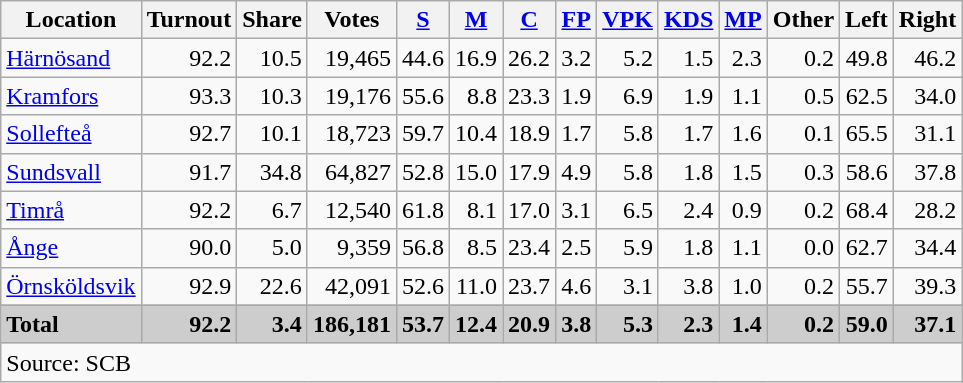<table class="wikitable sortable" style=text-align:right>
<tr>
<th>Location</th>
<th>Turnout</th>
<th>Share</th>
<th>Votes</th>
<th><a href='#'>S</a></th>
<th><a href='#'>M</a></th>
<th><a href='#'>C</a></th>
<th><a href='#'>FP</a></th>
<th><a href='#'>VPK</a></th>
<th><a href='#'>KDS</a></th>
<th><a href='#'>MP</a></th>
<th>Other</th>
<th>Left</th>
<th>Right</th>
</tr>
<tr>
<td align=left><a href='#'>Härnösand</a></td>
<td>92.2</td>
<td>10.5</td>
<td>19,465</td>
<td>44.6</td>
<td>16.9</td>
<td>26.2</td>
<td>3.2</td>
<td>5.2</td>
<td>1.5</td>
<td>2.3</td>
<td>0.2</td>
<td>49.8</td>
<td>46.2</td>
</tr>
<tr>
<td align=left><a href='#'>Kramfors</a></td>
<td>93.3</td>
<td>10.3</td>
<td>19,176</td>
<td>55.6</td>
<td>8.8</td>
<td>23.3</td>
<td>1.9</td>
<td>6.9</td>
<td>1.9</td>
<td>1.1</td>
<td>0.5</td>
<td>62.5</td>
<td>34.0</td>
</tr>
<tr>
<td align=left><a href='#'>Sollefteå</a></td>
<td>92.7</td>
<td>10.1</td>
<td>18,723</td>
<td>59.7</td>
<td>10.4</td>
<td>18.9</td>
<td>1.7</td>
<td>5.8</td>
<td>1.7</td>
<td>1.6</td>
<td>0.1</td>
<td>65.5</td>
<td>31.1</td>
</tr>
<tr>
<td align=left><a href='#'>Sundsvall</a></td>
<td>91.7</td>
<td>34.8</td>
<td>64,827</td>
<td>52.8</td>
<td>15.0</td>
<td>17.9</td>
<td>4.9</td>
<td>5.8</td>
<td>1.8</td>
<td>1.5</td>
<td>0.3</td>
<td>58.6</td>
<td>37.8</td>
</tr>
<tr>
<td align=left><a href='#'>Timrå</a></td>
<td>92.2</td>
<td>6.7</td>
<td>12,540</td>
<td>61.8</td>
<td>8.1</td>
<td>17.0</td>
<td>3.1</td>
<td>6.5</td>
<td>2.4</td>
<td>0.9</td>
<td>0.2</td>
<td>68.4</td>
<td>28.2</td>
</tr>
<tr>
<td align=left><a href='#'>Ånge</a></td>
<td>90.0</td>
<td>5.0</td>
<td>9,359</td>
<td>56.8</td>
<td>8.5</td>
<td>23.4</td>
<td>2.5</td>
<td>5.9</td>
<td>1.8</td>
<td>1.1</td>
<td>0.0</td>
<td>62.7</td>
<td>34.4</td>
</tr>
<tr>
<td align=left><a href='#'>Örnsköldsvik</a></td>
<td>92.9</td>
<td>22.6</td>
<td>42,091</td>
<td>52.6</td>
<td>11.0</td>
<td>23.7</td>
<td>4.6</td>
<td>3.1</td>
<td>3.8</td>
<td>1.0</td>
<td>0.2</td>
<td>55.7</td>
<td>39.3</td>
</tr>
<tr>
</tr>
<tr style="background:#CDCDCD;">
<td align=left><strong>Total</strong></td>
<td><strong>92.2</strong></td>
<td><strong>3.4</strong></td>
<td><strong>186,181</strong></td>
<td><strong>53.7</strong></td>
<td><strong>12.4</strong></td>
<td><strong>20.9</strong></td>
<td><strong>3.8</strong></td>
<td><strong>5.3</strong></td>
<td><strong>2.3</strong></td>
<td><strong>1.4</strong></td>
<td><strong>0.2</strong></td>
<td><strong>59.0</strong></td>
<td><strong>37.1</strong></td>
</tr>
<tr>
<td align=left colspan=14>Source: SCB </td>
</tr>
</table>
